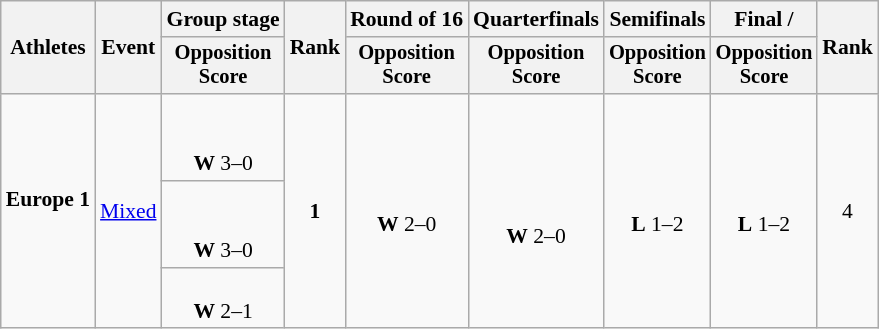<table class=wikitable style="font-size:90%">
<tr>
<th rowspan="2">Athletes</th>
<th rowspan="2">Event</th>
<th>Group stage</th>
<th rowspan="2">Rank</th>
<th>Round of 16</th>
<th>Quarterfinals</th>
<th>Semifinals</th>
<th>Final / </th>
<th rowspan=2>Rank</th>
</tr>
<tr style="font-size:95%">
<th>Opposition<br>Score</th>
<th>Opposition<br>Score</th>
<th>Opposition<br>Score</th>
<th>Opposition<br>Score</th>
<th>Opposition<br>Score</th>
</tr>
<tr align=center>
<td align=left rowspan=3><strong>Europe 1</strong><br><br></td>
<td align=left rowspan=3><a href='#'>Mixed</a></td>
<td><br><br><strong>W</strong> 3–0</td>
<td rowspan=3><strong>1</strong></td>
<td rowspan=3><br><strong>W</strong> 2–0</td>
<td rowspan=3><br><br><strong>W</strong> 2–0</td>
<td rowspan=3><br><strong>L</strong> 1–2</td>
<td rowspan=3 colspan=1><br><strong>L</strong> 1–2</td>
<td rowspan=3>4</td>
</tr>
<tr align=center>
<td><br><br><strong>W</strong> 3–0</td>
</tr>
<tr align=center>
<td><br><strong>W</strong> 2–1</td>
</tr>
</table>
